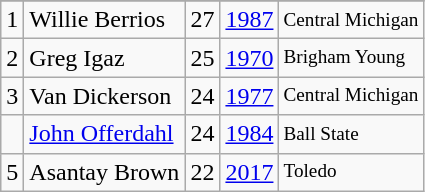<table class="wikitable">
<tr>
</tr>
<tr>
<td>1</td>
<td>Willie Berrios</td>
<td>27</td>
<td><a href='#'>1987</a></td>
<td style="font-size:80%;">Central Michigan</td>
</tr>
<tr>
<td>2</td>
<td>Greg Igaz</td>
<td>25</td>
<td><a href='#'>1970</a></td>
<td style="font-size:80%;">Brigham Young</td>
</tr>
<tr>
<td>3</td>
<td>Van Dickerson</td>
<td>24</td>
<td><a href='#'>1977</a></td>
<td style="font-size:80%;">Central Michigan</td>
</tr>
<tr>
<td></td>
<td><a href='#'>John Offerdahl</a></td>
<td>24</td>
<td><a href='#'>1984</a></td>
<td style="font-size:80%;">Ball State</td>
</tr>
<tr>
<td>5</td>
<td>Asantay Brown</td>
<td>22</td>
<td><a href='#'>2017</a></td>
<td style="font-size:80%;">Toledo</td>
</tr>
</table>
